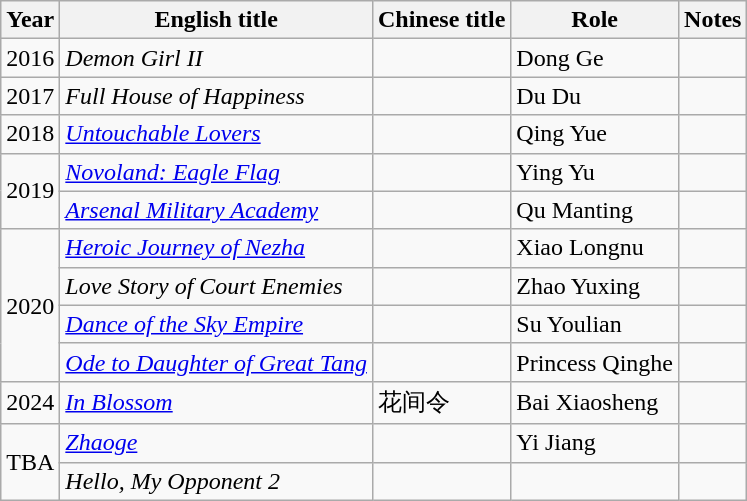<table class="wikitable">
<tr>
<th>Year</th>
<th>English title</th>
<th>Chinese title</th>
<th>Role</th>
<th>Notes</th>
</tr>
<tr>
<td>2016</td>
<td><em>Demon Girl II</em></td>
<td></td>
<td>Dong Ge</td>
<td></td>
</tr>
<tr>
<td>2017</td>
<td><em>Full House of Happiness</em></td>
<td></td>
<td>Du Du</td>
<td></td>
</tr>
<tr>
<td>2018</td>
<td><em><a href='#'>Untouchable Lovers</a></em></td>
<td></td>
<td>Qing Yue</td>
<td></td>
</tr>
<tr>
<td rowspan=2>2019</td>
<td><em><a href='#'>Novoland: Eagle Flag</a></em></td>
<td></td>
<td>Ying Yu</td>
<td></td>
</tr>
<tr>
<td><em><a href='#'>Arsenal Military Academy</a></em></td>
<td></td>
<td>Qu Manting</td>
<td></td>
</tr>
<tr>
<td rowspan=4>2020</td>
<td><em><a href='#'>Heroic Journey of Nezha</a></em></td>
<td></td>
<td>Xiao Longnu</td>
<td></td>
</tr>
<tr>
<td><em>Love Story of Court Enemies</em></td>
<td></td>
<td>Zhao Yuxing</td>
<td></td>
</tr>
<tr>
<td><em><a href='#'>Dance of the Sky Empire</a></em></td>
<td></td>
<td>Su Youlian</td>
<td></td>
</tr>
<tr>
<td><em><a href='#'>Ode to Daughter of Great Tang</a></em></td>
<td></td>
<td>Princess Qinghe</td>
<td></td>
</tr>
<tr>
<td>2024</td>
<td><em><a href='#'>In Blossom</a></em></td>
<td>花间令</td>
<td>Bai Xiaosheng</td>
<td></td>
</tr>
<tr>
<td rowspan=5>TBA</td>
<td><em><a href='#'>Zhaoge</a></em></td>
<td></td>
<td>Yi Jiang</td>
<td></td>
</tr>
<tr>
<td><em>Hello, My Opponent 2</em></td>
<td></td>
<td></td>
<td></td>
</tr>
</table>
